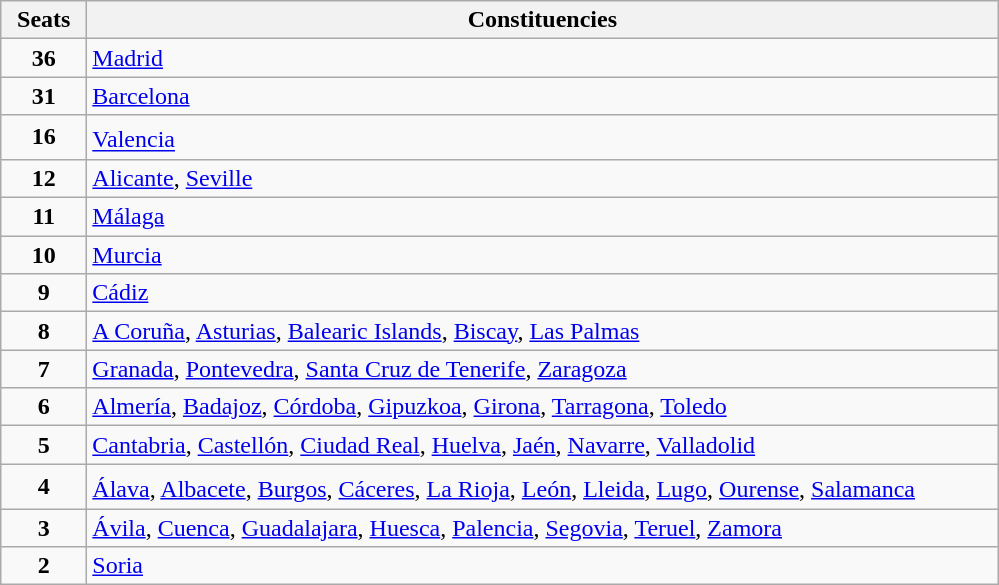<table class="wikitable" style="text-align:left;">
<tr>
<th width="50">Seats</th>
<th width="600">Constituencies</th>
</tr>
<tr>
<td align="center"><strong>36</strong></td>
<td><a href='#'>Madrid</a></td>
</tr>
<tr>
<td align="center"><strong>31</strong></td>
<td><a href='#'>Barcelona</a></td>
</tr>
<tr>
<td align="center"><strong>16</strong></td>
<td><a href='#'>Valencia</a><sup></sup></td>
</tr>
<tr>
<td align="center"><strong>12</strong></td>
<td><a href='#'>Alicante</a>, <a href='#'>Seville</a></td>
</tr>
<tr>
<td align="center"><strong>11</strong></td>
<td><a href='#'>Málaga</a></td>
</tr>
<tr>
<td align="center"><strong>10</strong></td>
<td><a href='#'>Murcia</a></td>
</tr>
<tr>
<td align="center"><strong>9</strong></td>
<td><a href='#'>Cádiz</a></td>
</tr>
<tr>
<td align="center"><strong>8</strong></td>
<td><a href='#'>A Coruña</a>, <a href='#'>Asturias</a>, <a href='#'>Balearic Islands</a>, <a href='#'>Biscay</a>, <a href='#'>Las Palmas</a></td>
</tr>
<tr>
<td align="center"><strong>7</strong></td>
<td><a href='#'>Granada</a>, <a href='#'>Pontevedra</a>, <a href='#'>Santa Cruz de Tenerife</a>, <a href='#'>Zaragoza</a></td>
</tr>
<tr>
<td align="center"><strong>6</strong></td>
<td><a href='#'>Almería</a>, <a href='#'>Badajoz</a>, <a href='#'>Córdoba</a>, <a href='#'>Gipuzkoa</a>, <a href='#'>Girona</a>, <a href='#'>Tarragona</a>, <a href='#'>Toledo</a></td>
</tr>
<tr>
<td align="center"><strong>5</strong></td>
<td><a href='#'>Cantabria</a>, <a href='#'>Castellón</a>, <a href='#'>Ciudad Real</a>, <a href='#'>Huelva</a>, <a href='#'>Jaén</a>, <a href='#'>Navarre</a>, <a href='#'>Valladolid</a></td>
</tr>
<tr>
<td align="center"><strong>4</strong></td>
<td><a href='#'>Álava</a>, <a href='#'>Albacete</a>, <a href='#'>Burgos</a>, <a href='#'>Cáceres</a>, <a href='#'>La Rioja</a>, <a href='#'>León</a><sup></sup>, <a href='#'>Lleida</a>, <a href='#'>Lugo</a>, <a href='#'>Ourense</a>, <a href='#'>Salamanca</a></td>
</tr>
<tr>
<td align="center"><strong>3</strong></td>
<td><a href='#'>Ávila</a>, <a href='#'>Cuenca</a>, <a href='#'>Guadalajara</a>, <a href='#'>Huesca</a>, <a href='#'>Palencia</a>, <a href='#'>Segovia</a>, <a href='#'>Teruel</a>, <a href='#'>Zamora</a></td>
</tr>
<tr>
<td align="center"><strong>2</strong></td>
<td><a href='#'>Soria</a></td>
</tr>
</table>
